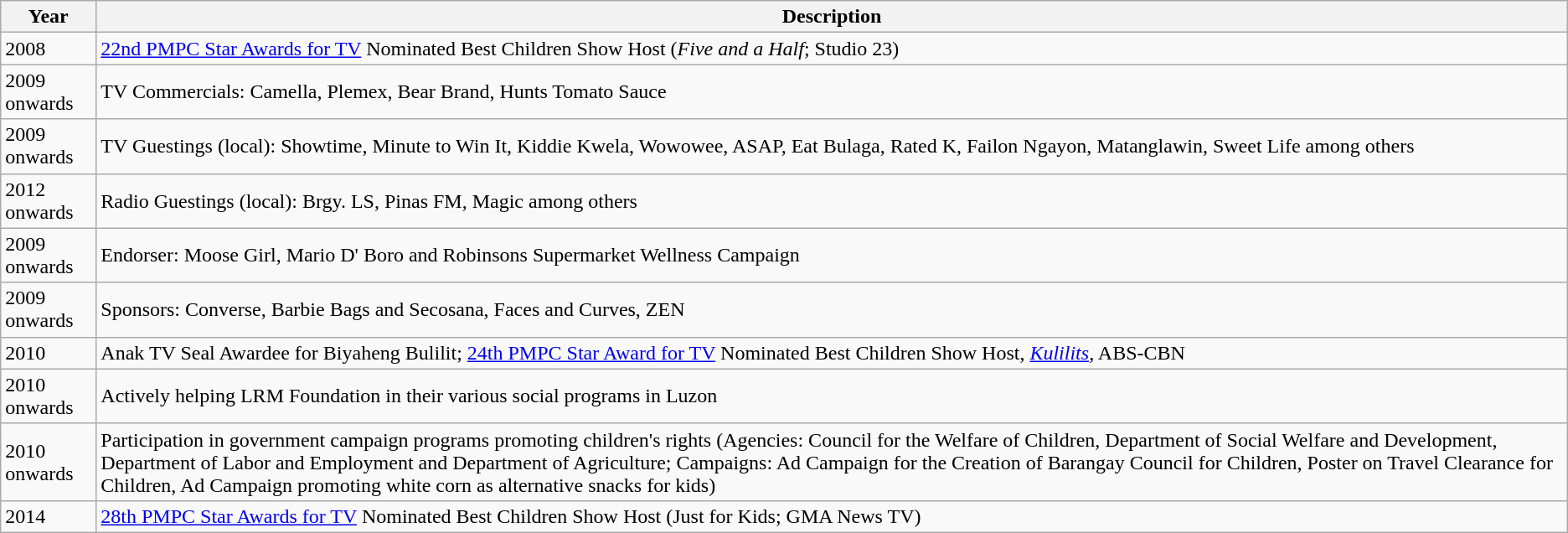<table class="wikitable">
<tr>
<th>Year</th>
<th>Description</th>
</tr>
<tr>
<td>2008</td>
<td><a href='#'>22nd PMPC Star Awards for TV</a> Nominated Best Children Show Host (<em>Five and a Half</em>; Studio 23)</td>
</tr>
<tr>
<td>2009 onwards</td>
<td>TV Commercials: Camella, Plemex, Bear Brand, Hunts Tomato Sauce</td>
</tr>
<tr>
<td>2009 onwards</td>
<td>TV Guestings (local): Showtime, Minute to Win It, Kiddie Kwela, Wowowee, ASAP, Eat Bulaga, Rated K, Failon Ngayon, Matanglawin, Sweet Life among others</td>
</tr>
<tr>
<td>2012 onwards</td>
<td>Radio Guestings (local): Brgy. LS, Pinas FM, Magic among others</td>
</tr>
<tr>
<td>2009 onwards</td>
<td>Endorser: Moose Girl, Mario D' Boro and Robinsons Supermarket Wellness Campaign</td>
</tr>
<tr>
<td>2009 onwards</td>
<td>Sponsors: Converse, Barbie Bags and Secosana, Faces and Curves, ZEN</td>
</tr>
<tr>
<td>2010</td>
<td>Anak TV Seal Awardee for Biyaheng Bulilit; <a href='#'>24th PMPC Star Award for TV</a> Nominated Best Children Show Host, <em><a href='#'>Kulilits</a></em>, ABS-CBN</td>
</tr>
<tr>
<td>2010 onwards</td>
<td>Actively helping LRM Foundation in their various social programs in Luzon</td>
</tr>
<tr>
<td>2010 onwards</td>
<td>Participation in government campaign programs promoting children's rights (Agencies: Council for the Welfare of Children, Department of Social Welfare and Development, Department of Labor and Employment and Department of Agriculture; Campaigns: Ad Campaign for the Creation of Barangay Council for Children, Poster on Travel Clearance for Children, Ad Campaign promoting white corn as alternative snacks for kids)</td>
</tr>
<tr>
<td>2014</td>
<td><a href='#'>28th PMPC Star Awards for TV</a> Nominated Best Children Show Host (Just for Kids; GMA News TV)</td>
</tr>
</table>
